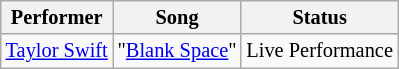<table class="wikitable" style="font-size: 85%">
<tr>
<th>Performer</th>
<th>Song</th>
<th>Status</th>
</tr>
<tr>
<td> <a href='#'>Taylor Swift</a></td>
<td>"<a href='#'>Blank Space</a>"</td>
<td>Live Performance</td>
</tr>
</table>
